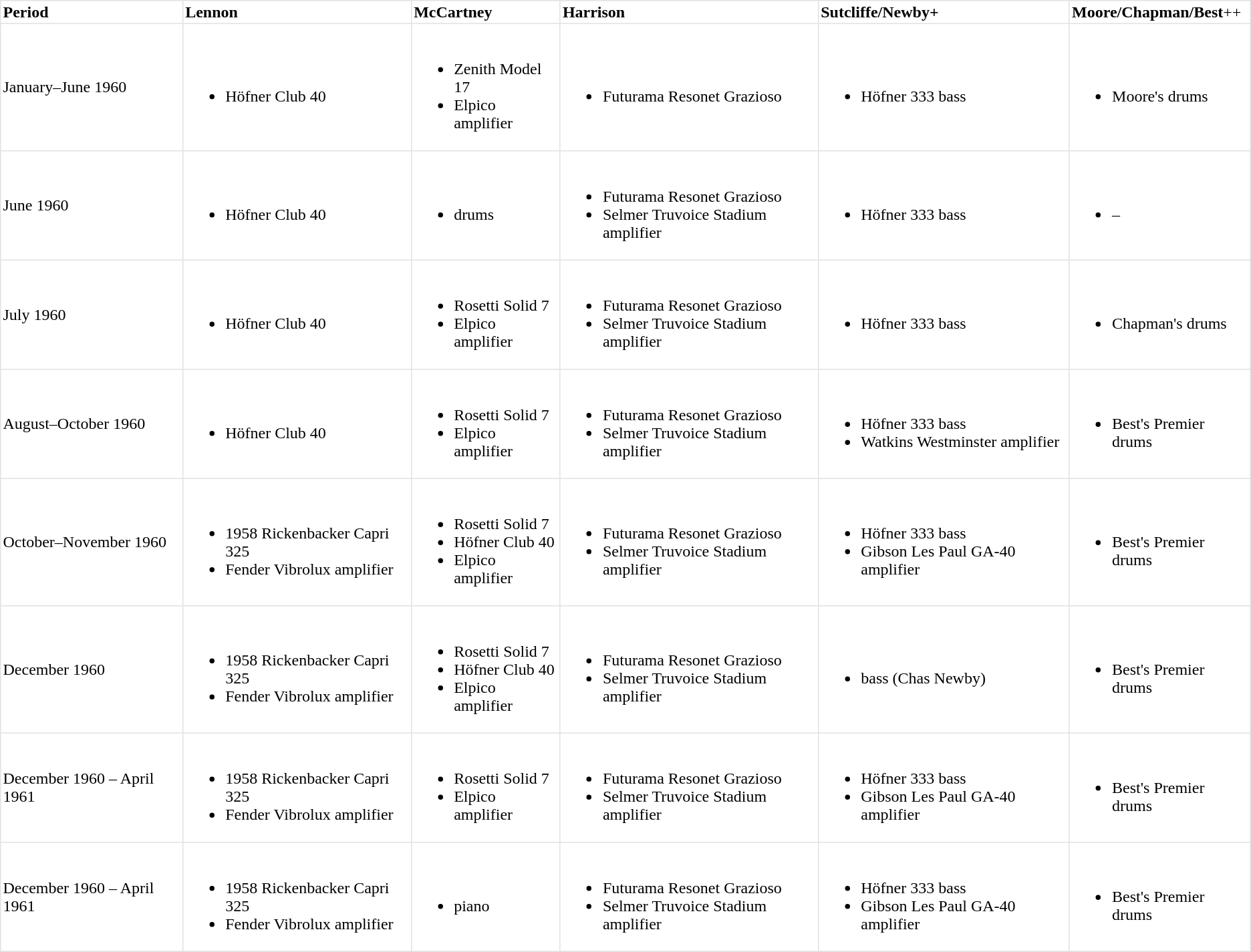<table class="toccolours" border=1 cellpadding=2 cellspacing=2 style="margin: 0 0 1em 1em; border-collapse: collapse; border: 1px solid #E2E2E2;">
<tr>
<td><strong>Period</strong></td>
<td><strong>Lennon</strong></td>
<td><strong>McCartney</strong></td>
<td><strong>Harrison</strong></td>
<td><strong>Sutcliffe/Newby+</strong></td>
<td><strong>Moore/Chapman/Best</strong>++</td>
</tr>
<tr>
<td>January–June 1960</td>
<td><br><ul><li>Höfner Club 40</li></ul></td>
<td><br><ul><li>Zenith Model 17</li><li>Elpico amplifier</li></ul></td>
<td><br><ul><li>Futurama Resonet Grazioso</li></ul></td>
<td><br><ul><li>Höfner 333 bass</li></ul></td>
<td><br><ul><li>Moore's drums</li></ul></td>
</tr>
<tr>
<td>June 1960</td>
<td><br><ul><li>Höfner Club 40</li></ul></td>
<td><br><ul><li>drums</li></ul></td>
<td><br><ul><li>Futurama Resonet Grazioso</li><li>Selmer Truvoice Stadium amplifier</li></ul></td>
<td><br><ul><li>Höfner 333 bass</li></ul></td>
<td><br><ul><li>–</li></ul></td>
</tr>
<tr>
<td>July 1960</td>
<td><br><ul><li>Höfner Club 40</li></ul></td>
<td><br><ul><li>Rosetti Solid 7</li><li>Elpico amplifier</li></ul></td>
<td><br><ul><li>Futurama Resonet Grazioso</li><li>Selmer Truvoice Stadium amplifier</li></ul></td>
<td><br><ul><li>Höfner 333 bass</li></ul></td>
<td><br><ul><li>Chapman's drums</li></ul></td>
</tr>
<tr>
<td>August–October 1960</td>
<td><br><ul><li>Höfner Club 40</li></ul></td>
<td><br><ul><li>Rosetti Solid 7</li><li>Elpico amplifier</li></ul></td>
<td><br><ul><li>Futurama Resonet Grazioso</li><li>Selmer Truvoice Stadium amplifier</li></ul></td>
<td><br><ul><li>Höfner 333 bass</li><li>Watkins Westminster amplifier</li></ul></td>
<td><br><ul><li>Best's Premier drums</li></ul></td>
</tr>
<tr>
<td>October–November 1960</td>
<td><br><ul><li>1958 Rickenbacker Capri 325</li><li>Fender Vibrolux amplifier</li></ul></td>
<td><br><ul><li>Rosetti Solid 7</li><li>Höfner Club 40</li><li>Elpico amplifier</li></ul></td>
<td><br><ul><li>Futurama Resonet Grazioso</li><li>Selmer Truvoice Stadium amplifier</li></ul></td>
<td><br><ul><li>Höfner 333 bass</li><li>Gibson Les Paul GA-40 amplifier</li></ul></td>
<td><br><ul><li>Best's Premier drums</li></ul></td>
</tr>
<tr>
<td>December 1960</td>
<td><br><ul><li>1958 Rickenbacker Capri 325</li><li>Fender Vibrolux amplifier</li></ul></td>
<td><br><ul><li>Rosetti Solid 7</li><li>Höfner Club 40</li><li>Elpico amplifier</li></ul></td>
<td><br><ul><li>Futurama Resonet Grazioso</li><li>Selmer Truvoice Stadium amplifier</li></ul></td>
<td><br><ul><li>bass (Chas Newby)</li></ul></td>
<td><br><ul><li>Best's Premier drums</li></ul></td>
</tr>
<tr>
<td>December 1960 – April 1961</td>
<td><br><ul><li>1958 Rickenbacker Capri 325</li><li>Fender Vibrolux amplifier</li></ul></td>
<td><br><ul><li>Rosetti Solid 7</li><li>Elpico amplifier</li></ul></td>
<td><br><ul><li>Futurama Resonet Grazioso</li><li>Selmer Truvoice Stadium amplifier</li></ul></td>
<td><br><ul><li>Höfner 333 bass</li><li>Gibson Les Paul GA-40 amplifier</li></ul></td>
<td><br><ul><li>Best's Premier drums</li></ul></td>
</tr>
<tr>
<td>December 1960 – April 1961</td>
<td><br><ul><li>1958 Rickenbacker Capri 325</li><li>Fender Vibrolux amplifier</li></ul></td>
<td><br><ul><li>piano</li></ul></td>
<td><br><ul><li>Futurama Resonet Grazioso</li><li>Selmer Truvoice Stadium amplifier</li></ul></td>
<td><br><ul><li>Höfner 333 bass</li><li>Gibson Les Paul GA-40 amplifier</li></ul></td>
<td><br><ul><li>Best's Premier drums</li></ul></td>
</tr>
<tr>
</tr>
</table>
